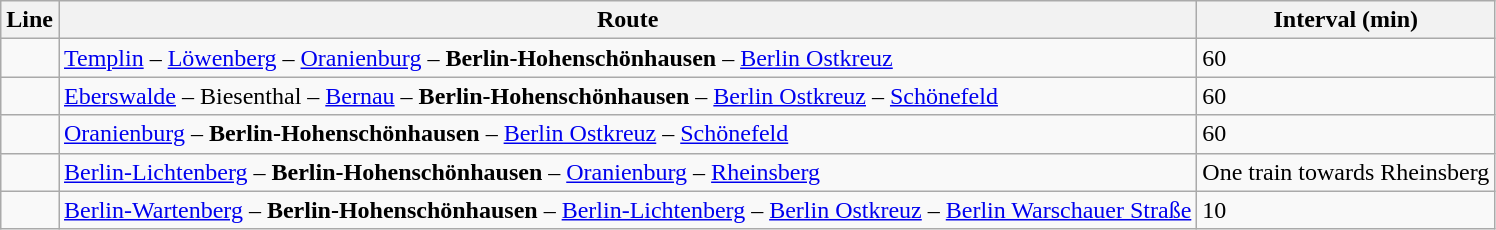<table class="wikitable">
<tr>
<th>Line</th>
<th>Route</th>
<th>Interval (min)</th>
</tr>
<tr>
<td align="center"></td>
<td><a href='#'>Templin</a> – <a href='#'>Löwenberg</a> – <a href='#'>Oranienburg</a> – <strong>Berlin-Hohenschönhausen</strong> – <a href='#'>Berlin Ostkreuz</a></td>
<td>60</td>
</tr>
<tr>
<td align="center"></td>
<td><a href='#'>Eberswalde</a> – Biesenthal – <a href='#'>Bernau</a> – <strong>Berlin-Hohenschönhausen</strong> – <a href='#'>Berlin Ostkreuz</a> – <a href='#'>Schönefeld</a></td>
<td>60</td>
</tr>
<tr>
<td align="center"></td>
<td><a href='#'>Oranienburg</a> – <strong>Berlin-Hohenschönhausen</strong> – <a href='#'>Berlin Ostkreuz</a> – <a href='#'>Schönefeld</a></td>
<td>60</td>
</tr>
<tr>
<td align="center"></td>
<td><a href='#'>Berlin-Lichtenberg</a> – <strong>Berlin-Hohenschönhausen</strong> – <a href='#'>Oranienburg</a> – <a href='#'>Rheinsberg</a></td>
<td>One train towards Rheinsberg</td>
</tr>
<tr>
<td></td>
<td><a href='#'>Berlin-Wartenberg</a> – <strong>Berlin-Hohenschönhausen</strong> – <a href='#'>Berlin-Lichtenberg</a> – <a href='#'>Berlin Ostkreuz</a> – <a href='#'>Berlin Warschauer Straße</a></td>
<td>10</td>
</tr>
</table>
